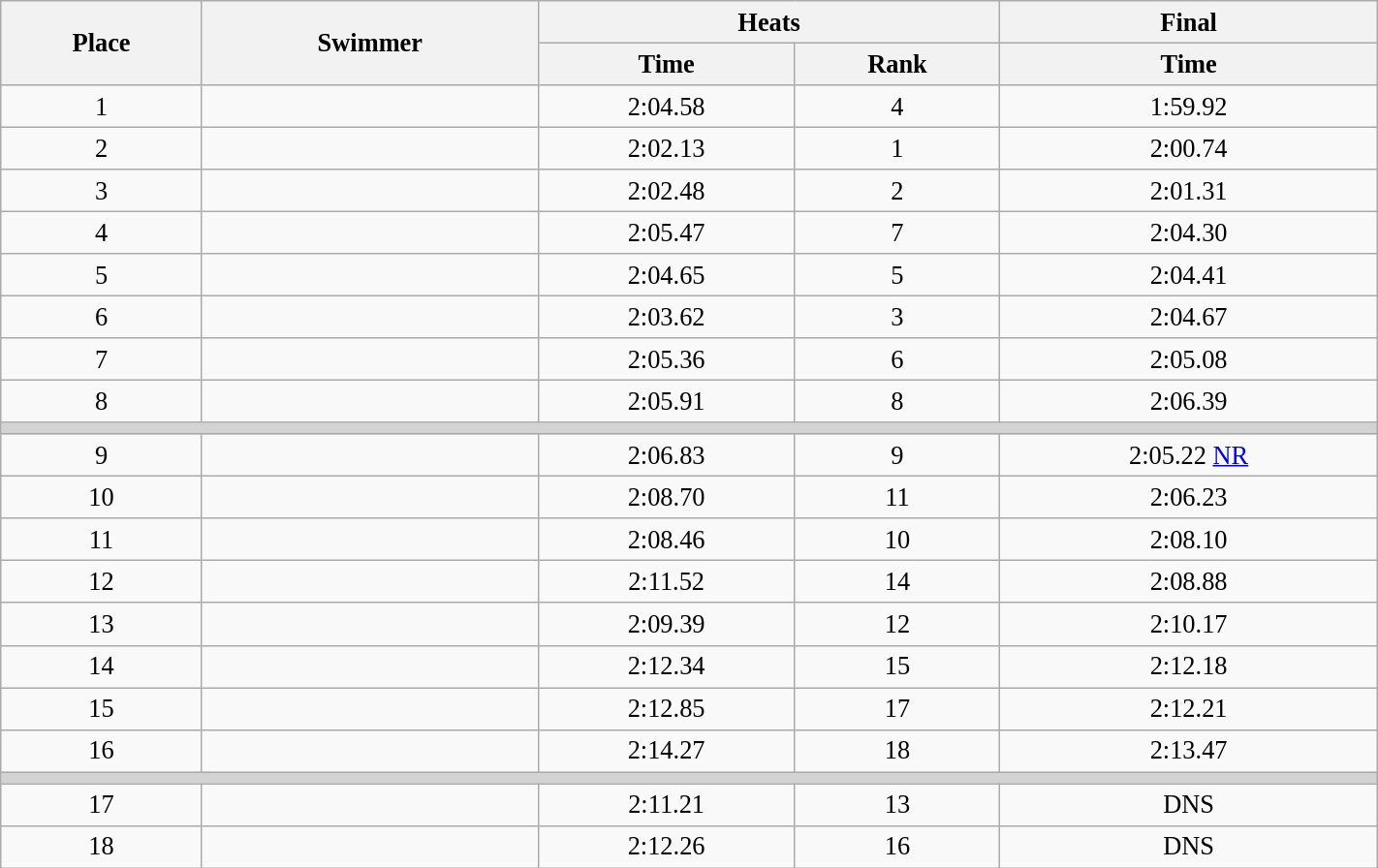<table class="wikitable" style=" text-align:center; font-size:110%;" width="75%">
<tr>
<th rowspan="2">Place</th>
<th rowspan="2">Swimmer</th>
<th colspan="2">Heats</th>
<th>Final</th>
</tr>
<tr>
<th>Time</th>
<th>Rank</th>
<th>Time</th>
</tr>
<tr>
<td>1</td>
<td align="left"></td>
<td>2:04.58</td>
<td>4</td>
<td>1:59.92</td>
</tr>
<tr>
<td>2</td>
<td align=left></td>
<td>2:02.13</td>
<td>1</td>
<td>2:00.74</td>
</tr>
<tr>
<td>3</td>
<td align=left></td>
<td>2:02.48</td>
<td>2</td>
<td>2:01.31</td>
</tr>
<tr>
<td>4</td>
<td align=left></td>
<td>2:05.47</td>
<td>7</td>
<td>2:04.30</td>
</tr>
<tr>
<td>5</td>
<td align=left></td>
<td>2:04.65</td>
<td>5</td>
<td>2:04.41</td>
</tr>
<tr>
<td>6</td>
<td align=left></td>
<td>2:03.62</td>
<td>3</td>
<td>2:04.67</td>
</tr>
<tr>
<td>7</td>
<td align=left></td>
<td>2:05.36</td>
<td>6</td>
<td>2:05.08</td>
</tr>
<tr>
<td>8</td>
<td align=left></td>
<td>2:05.91</td>
<td>8</td>
<td>2:06.39</td>
</tr>
<tr>
<td colspan=5 bgcolor=lightgray></td>
</tr>
<tr>
<td>9</td>
<td align="left"></td>
<td>2:06.83</td>
<td>9</td>
<td>2:05.22 <a href='#'>NR</a></td>
</tr>
<tr>
<td>10</td>
<td align="left"></td>
<td>2:08.70</td>
<td>11</td>
<td>2:06.23</td>
</tr>
<tr>
<td>11</td>
<td align="left"></td>
<td>2:08.46</td>
<td>10</td>
<td>2:08.10</td>
</tr>
<tr>
<td>12</td>
<td align="left"></td>
<td>2:11.52</td>
<td>14</td>
<td>2:08.88</td>
</tr>
<tr>
<td>13</td>
<td align="left"></td>
<td>2:09.39</td>
<td>12</td>
<td>2:10.17</td>
</tr>
<tr>
<td>14</td>
<td align="left"></td>
<td>2:12.34</td>
<td>15</td>
<td>2:12.18</td>
</tr>
<tr>
<td>15</td>
<td align="left"></td>
<td>2:12.85</td>
<td>17</td>
<td>2:12.21</td>
</tr>
<tr>
<td>16</td>
<td align="left"></td>
<td>2:14.27</td>
<td>18</td>
<td>2:13.47</td>
</tr>
<tr>
<td colspan=5 bgcolor=lightgray></td>
</tr>
<tr>
<td>17</td>
<td align="left"></td>
<td>2:11.21</td>
<td>13</td>
<td>DNS</td>
</tr>
<tr>
<td>18</td>
<td align="left"></td>
<td>2:12.26</td>
<td>16</td>
<td>DNS</td>
</tr>
</table>
